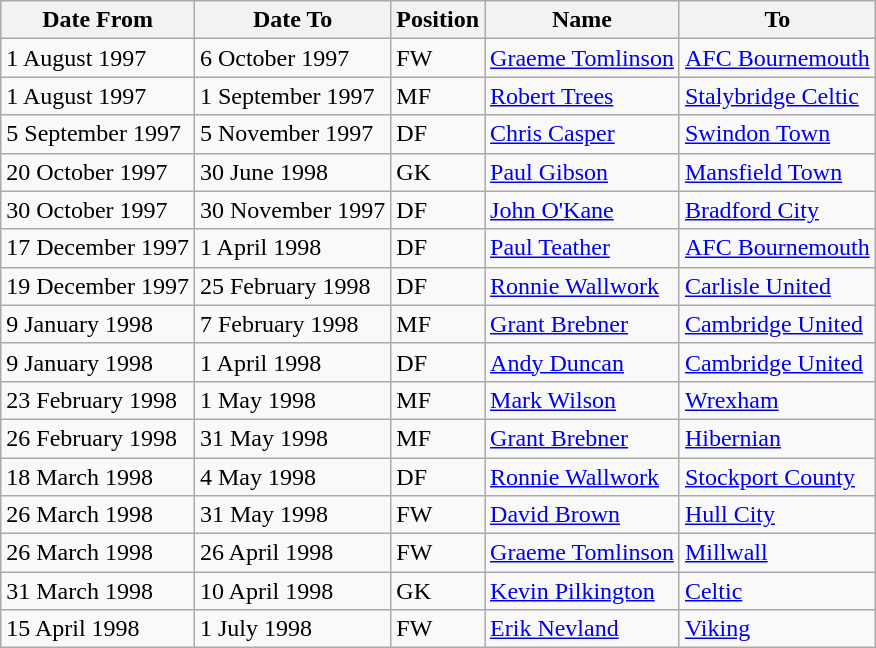<table class="wikitable">
<tr>
<th>Date From</th>
<th>Date To</th>
<th>Position</th>
<th>Name</th>
<th>To</th>
</tr>
<tr>
<td>1 August 1997</td>
<td>6 October 1997</td>
<td>FW</td>
<td> <a href='#'>Graeme Tomlinson</a></td>
<td> <a href='#'>AFC Bournemouth</a></td>
</tr>
<tr>
<td>1 August 1997</td>
<td>1 September 1997</td>
<td>MF</td>
<td> <a href='#'>Robert Trees</a></td>
<td> <a href='#'>Stalybridge Celtic</a></td>
</tr>
<tr>
<td>5 September 1997</td>
<td>5 November 1997</td>
<td>DF</td>
<td> <a href='#'>Chris Casper</a></td>
<td> <a href='#'>Swindon Town</a></td>
</tr>
<tr>
<td>20 October 1997</td>
<td>30 June 1998</td>
<td>GK</td>
<td> <a href='#'>Paul Gibson</a></td>
<td> <a href='#'>Mansfield Town</a></td>
</tr>
<tr>
<td>30 October 1997</td>
<td>30 November 1997</td>
<td>DF</td>
<td> <a href='#'>John O'Kane</a></td>
<td> <a href='#'>Bradford City</a></td>
</tr>
<tr>
<td>17 December 1997</td>
<td>1 April 1998</td>
<td>DF</td>
<td> <a href='#'>Paul Teather</a></td>
<td> <a href='#'>AFC Bournemouth</a></td>
</tr>
<tr>
<td>19 December 1997</td>
<td>25 February 1998</td>
<td>DF</td>
<td> <a href='#'>Ronnie Wallwork</a></td>
<td> <a href='#'>Carlisle United</a></td>
</tr>
<tr>
<td>9 January 1998</td>
<td>7 February 1998</td>
<td>MF</td>
<td> <a href='#'>Grant Brebner</a></td>
<td> <a href='#'>Cambridge United</a></td>
</tr>
<tr>
<td>9 January 1998</td>
<td>1 April 1998</td>
<td>DF</td>
<td> <a href='#'>Andy Duncan</a></td>
<td> <a href='#'>Cambridge United</a></td>
</tr>
<tr>
<td>23 February 1998</td>
<td>1 May 1998</td>
<td>MF</td>
<td> <a href='#'>Mark Wilson</a></td>
<td> <a href='#'>Wrexham</a></td>
</tr>
<tr>
<td>26 February 1998</td>
<td>31 May 1998</td>
<td>MF</td>
<td> <a href='#'>Grant Brebner</a></td>
<td> <a href='#'>Hibernian</a></td>
</tr>
<tr>
<td>18 March 1998</td>
<td>4 May 1998</td>
<td>DF</td>
<td> <a href='#'>Ronnie Wallwork</a></td>
<td> <a href='#'>Stockport County</a></td>
</tr>
<tr>
<td>26 March 1998</td>
<td>31 May 1998</td>
<td>FW</td>
<td> <a href='#'>David Brown</a></td>
<td> <a href='#'>Hull City</a></td>
</tr>
<tr>
<td>26 March 1998</td>
<td>26 April 1998</td>
<td>FW</td>
<td> <a href='#'>Graeme Tomlinson</a></td>
<td> <a href='#'>Millwall</a></td>
</tr>
<tr>
<td>31 March 1998</td>
<td>10 April 1998</td>
<td>GK</td>
<td> <a href='#'>Kevin Pilkington</a></td>
<td> <a href='#'>Celtic</a></td>
</tr>
<tr>
<td>15 April 1998</td>
<td>1 July 1998</td>
<td>FW</td>
<td> <a href='#'>Erik Nevland</a></td>
<td> <a href='#'>Viking</a></td>
</tr>
</table>
